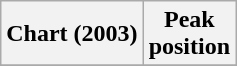<table class="wikitable sortable plainrowheaders" style="text-align:center">
<tr>
<th scope="col">Chart (2003)</th>
<th scope="col">Peak<br> position</th>
</tr>
<tr>
</tr>
</table>
